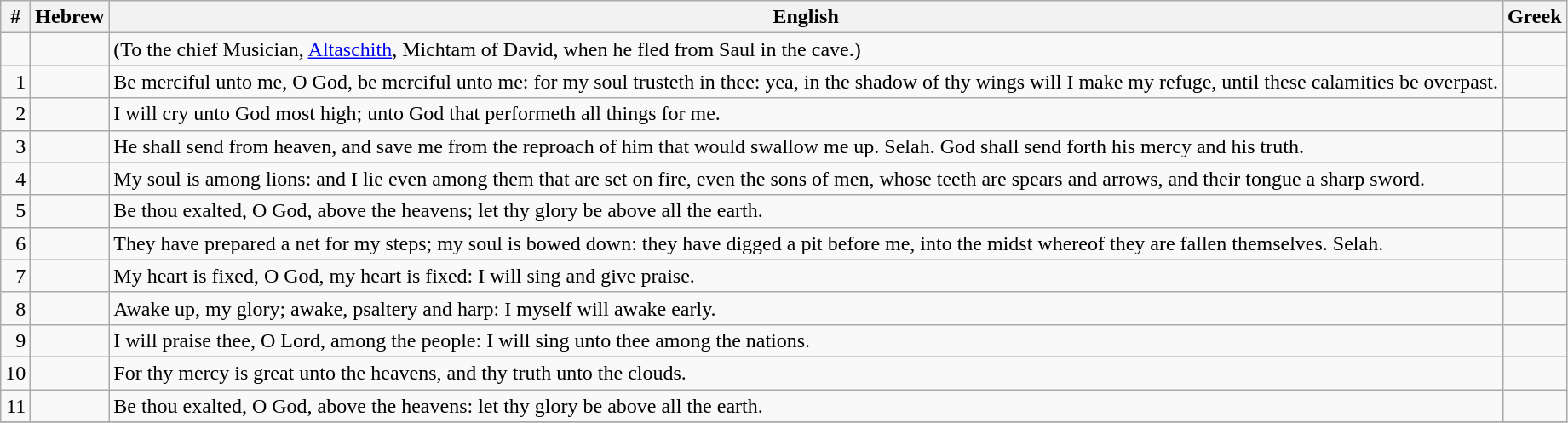<table class=wikitable>
<tr>
<th>#</th>
<th>Hebrew</th>
<th>English</th>
<th>Greek</th>
</tr>
<tr>
<td style="text-align:right"></td>
<td style="text-align:right"></td>
<td>(To the chief Musician, <a href='#'>Altaschith</a>, Michtam of David, when he fled from Saul in the cave.)</td>
<td></td>
</tr>
<tr>
<td style="text-align:right">1</td>
<td style="text-align:right"></td>
<td>Be merciful unto me, O God, be merciful unto me: for my soul trusteth in thee: yea, in the shadow of thy wings will I make my refuge, until these calamities be overpast.</td>
<td></td>
</tr>
<tr>
<td style="text-align:right">2</td>
<td style="text-align:right"></td>
<td>I will cry unto God most high; unto God that performeth all things for me.</td>
<td></td>
</tr>
<tr>
<td style="text-align:right">3</td>
<td style="text-align:right"></td>
<td>He shall send from heaven, and save me from the reproach of him that would swallow me up. Selah. God shall send forth his mercy and his truth.</td>
<td></td>
</tr>
<tr>
<td style="text-align:right">4</td>
<td style="text-align:right"></td>
<td>My soul is among lions: and I lie even among them that are set on fire, even the sons of men, whose teeth are spears and arrows, and their tongue a sharp sword.</td>
<td></td>
</tr>
<tr>
<td style="text-align:right">5</td>
<td style="text-align:right"></td>
<td>Be thou exalted, O God, above the heavens; let thy glory be above all the earth.</td>
<td></td>
</tr>
<tr>
<td style="text-align:right">6</td>
<td style="text-align:right"></td>
<td>They have prepared a net for my steps; my soul is bowed down: they have digged a pit before me, into the midst whereof they are fallen themselves. Selah.</td>
<td></td>
</tr>
<tr>
<td style="text-align:right">7</td>
<td style="text-align:right"></td>
<td>My heart is fixed, O God, my heart is fixed: I will sing and give praise.</td>
<td></td>
</tr>
<tr>
<td style="text-align:right">8</td>
<td style="text-align:right"></td>
<td>Awake up, my glory; awake, psaltery and harp: I myself will awake early.</td>
<td></td>
</tr>
<tr>
<td style="text-align:right">9</td>
<td style="text-align:right"></td>
<td>I will praise thee, O Lord, among the people: I will sing unto thee among the nations.</td>
<td></td>
</tr>
<tr>
<td style="text-align:right">10</td>
<td style="text-align:right"></td>
<td>For thy mercy is great unto the heavens, and thy truth unto the clouds.</td>
<td></td>
</tr>
<tr>
<td style="text-align:right">11</td>
<td style="text-align:right"></td>
<td>Be thou exalted, O God, above the heavens: let thy glory be above all the earth.</td>
<td></td>
</tr>
<tr>
</tr>
</table>
